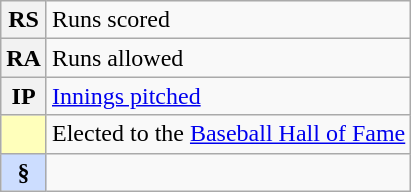<table class="wikitable plainrowheaders">
<tr>
<th scope="row">RS</th>
<td>Runs scored</td>
</tr>
<tr>
<th scope="row">RA</th>
<td>Runs allowed</td>
</tr>
<tr>
<th scope="row">IP</th>
<td><a href='#'>Innings pitched</a></td>
</tr>
<tr>
<th scope="row" style="background:#ffb;"></th>
<td>Elected to the <a href='#'>Baseball Hall of Fame</a></td>
</tr>
<tr>
<th scope="row" style="background:#ccddff;">§</th>
<td></td>
</tr>
</table>
